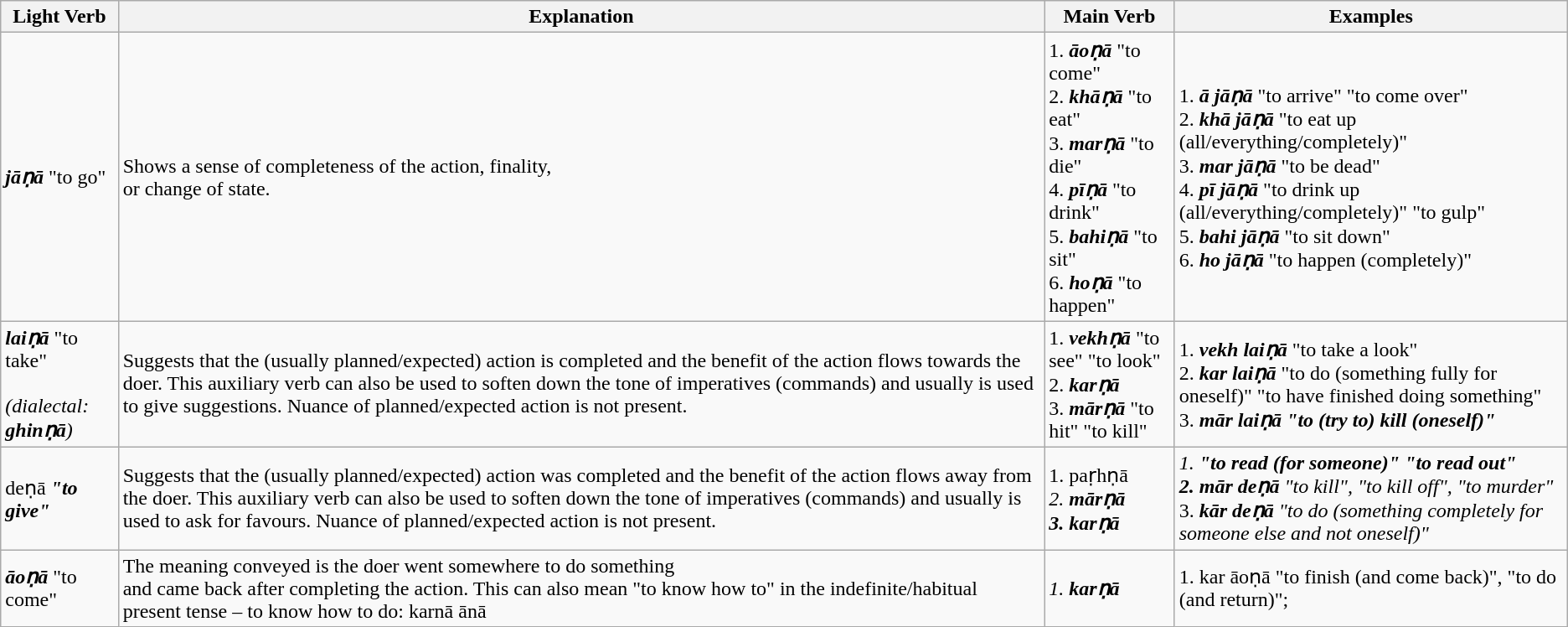<table class="wikitable">
<tr>
<th>Light Verb</th>
<th>Explanation</th>
<th>Main Verb</th>
<th>Examples</th>
</tr>
<tr>
<td><strong><em>jāṇā</em></strong> "to go"</td>
<td>Shows a sense of completeness of the action, finality,<br>or change of state.</td>
<td>1. <strong><em>āoṇā</em></strong> "to come"<br>2. <strong><em>khāṇā</em></strong> "to eat"<br>3. <strong><em>marṇā</em></strong> "to die"<br>4. <strong><em>pīṇā</em></strong> "to drink"<br>5. <strong><em>bahiṇā</em></strong> "to sit"<br>6. <strong><em>hoṇā</em></strong> "to happen"</td>
<td>1. <strong><em>ā jāṇā</em></strong> "to arrive" "to come over"<br>2. <strong><em>khā jāṇā</em></strong> "to eat up (all/everything/completely)"<br>3. <strong><em>mar jāṇā</em></strong> "to be dead"<br>4. <strong><em>pī jāṇā</em></strong> "to drink up (all/everything/completely)" "to gulp"<br>5. <strong><em>bahi jāṇā</em></strong> "to sit down"<br>6. <strong><em>ho jāṇā</em></strong> "to happen (completely)"</td>
</tr>
<tr>
<td><strong><em>laiṇā</em></strong> "to take"<br><br><em>(dialectal: <strong>ghinṇā</strong>)</em></td>
<td>Suggests that the (usually planned/expected) action is completed and the benefit of the action flows towards the doer. This auxiliary verb can also be used to soften down the tone of imperatives (commands) and usually is used to give suggestions. Nuance of planned/expected action is not present.</td>
<td>1. <strong><em>vekhṇā</em></strong> "to see" "to look"<br>2. <strong><em>karṇā</em></strong><br>3. <strong><em>mārṇā</em></strong> "to hit" "to kill"</td>
<td>1. <strong><em>vekh laiṇā</em></strong> "to take a look"<br>2. <strong><em>kar laiṇā</em></strong> "to do (something fully for oneself)" "to have finished doing something"<br>3. <strong><em>mār laiṇā<strong> "to (try to) kill (oneself)"<em></td>
</tr>
<tr>
<td></em></strong>deṇā<strong><em> "to give"</td>
<td>Suggests that the (usually planned/expected) action was completed and the benefit of the action flows away from the doer. This auxiliary verb can also be used to soften down the tone of imperatives (commands) and usually is used to ask for favours. Nuance of planned/expected action is not present.</td>
<td></em>1. </strong>paṛhṇā</em></strong><br><em>2. <strong>mārṇā<strong><em><br></em>3. </strong>karṇā</em></strong></td>
<td><em>1. <strong><strong><em> "to read (for someone)" "to read out"<br>2. </em></strong>mār deṇā</strong> "to kill", "to kill off", "to murder"</em><br>3. <strong><em>kār deṇā</em></strong> <em>"to do (something completely for someone else and not oneself)"</em></td>
</tr>
<tr>
<td><strong><em>āoṇā</em></strong> "to come"</td>
<td>The meaning conveyed is the doer went somewhere to do something<br>and came back after completing the action. This can also mean "to know how to" in the indefinite/habitual present tense – to know how to do: karnā ānā</td>
<td><em>1. <strong>karṇā<strong><em></td>
<td>1. </em></strong>kar<strong><em> </em></strong>āoṇā</strong> "to finish (and come back)", "to do (and return)";</em></td>
</tr>
</table>
